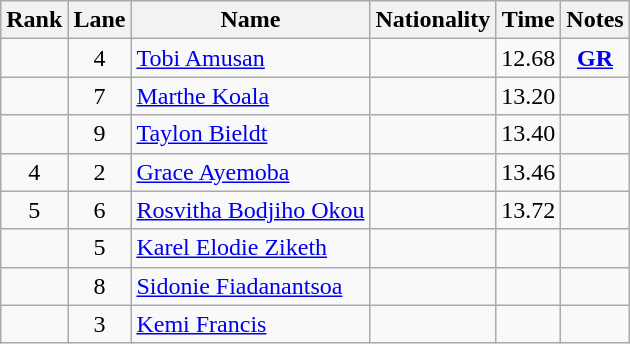<table class="wikitable sortable" style="text-align:center">
<tr>
<th>Rank</th>
<th>Lane</th>
<th>Name</th>
<th>Nationality</th>
<th>Time</th>
<th>Notes</th>
</tr>
<tr>
<td></td>
<td>4</td>
<td align=left><a href='#'>Tobi Amusan</a></td>
<td align=left></td>
<td>12.68</td>
<td><strong><a href='#'>GR</a></strong></td>
</tr>
<tr>
<td></td>
<td>7</td>
<td align=left><a href='#'>Marthe Koala</a></td>
<td align=left></td>
<td>13.20</td>
<td></td>
</tr>
<tr>
<td></td>
<td>9</td>
<td align=left><a href='#'>Taylon Bieldt</a></td>
<td align=left></td>
<td>13.40</td>
<td></td>
</tr>
<tr>
<td>4</td>
<td>2</td>
<td align=left><a href='#'>Grace Ayemoba</a></td>
<td align=left></td>
<td>13.46</td>
<td></td>
</tr>
<tr>
<td>5</td>
<td>6</td>
<td align=left><a href='#'>Rosvitha Bodjiho Okou</a></td>
<td align=left></td>
<td>13.72</td>
<td></td>
</tr>
<tr>
<td></td>
<td>5</td>
<td align=left><a href='#'>Karel Elodie Ziketh</a></td>
<td align=left></td>
<td></td>
<td></td>
</tr>
<tr>
<td></td>
<td>8</td>
<td align=left><a href='#'>Sidonie Fiadanantsoa</a></td>
<td align=left></td>
<td></td>
<td></td>
</tr>
<tr>
<td></td>
<td>3</td>
<td align=left><a href='#'>Kemi Francis</a></td>
<td align=left></td>
<td></td>
<td></td>
</tr>
</table>
